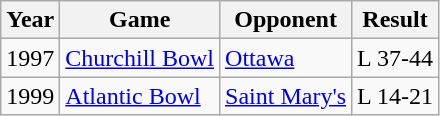<table class="wikitable">
<tr>
<th>Year</th>
<th>Game</th>
<th>Opponent</th>
<th>Result</th>
</tr>
<tr>
<td>1997</td>
<td><a href='#'>Churchill Bowl</a></td>
<td><a href='#'>Ottawa</a></td>
<td>L 37-44</td>
</tr>
<tr>
<td>1999</td>
<td><a href='#'>Atlantic Bowl</a></td>
<td><a href='#'>Saint Mary's</a></td>
<td>L 14-21</td>
</tr>
</table>
